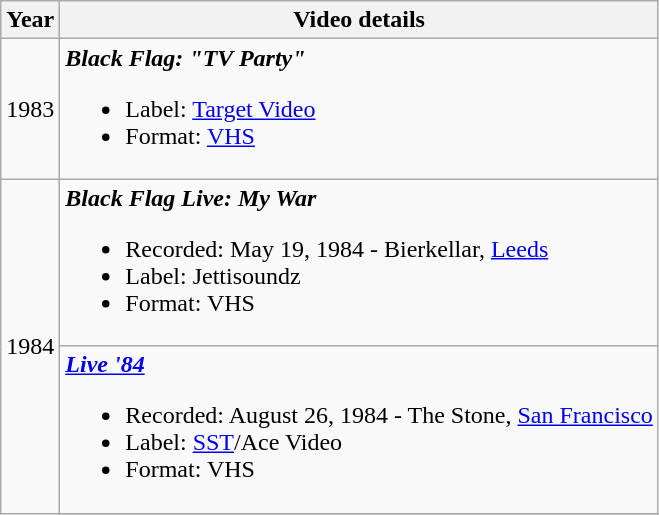<table class ="wikitable">
<tr>
<th>Year</th>
<th>Video details</th>
</tr>
<tr>
<td>1983</td>
<td><strong><em>Black Flag: "TV Party"</em></strong><br><ul><li>Label: <a href='#'>Target Video</a></li><li>Format: <a href='#'>VHS</a></li></ul></td>
</tr>
<tr>
<td align="center" rowspan="3">1984</td>
<td><strong><em>Black Flag Live: My War</em></strong><br><ul><li>Recorded: May 19, 1984 - Bierkellar, <a href='#'>Leeds</a></li><li>Label: Jettisoundz</li><li>Format: VHS</li></ul></td>
</tr>
<tr>
<td><strong><em><a href='#'>Live '84</a></em></strong><br><ul><li>Recorded: August 26, 1984 - The Stone, <a href='#'>San Francisco</a></li><li>Label: <a href='#'>SST</a>/Ace Video</li><li>Format: VHS</li></ul></td>
</tr>
<tr>
</tr>
</table>
